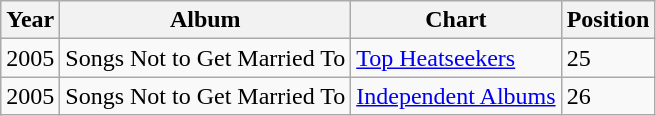<table class="wikitable">
<tr>
<th>Year</th>
<th>Album</th>
<th>Chart</th>
<th>Position</th>
</tr>
<tr>
<td>2005</td>
<td>Songs Not to Get Married To</td>
<td><a href='#'>Top Heatseekers</a></td>
<td>25</td>
</tr>
<tr>
<td>2005</td>
<td>Songs Not to Get Married To</td>
<td><a href='#'>Independent Albums</a></td>
<td>26</td>
</tr>
</table>
